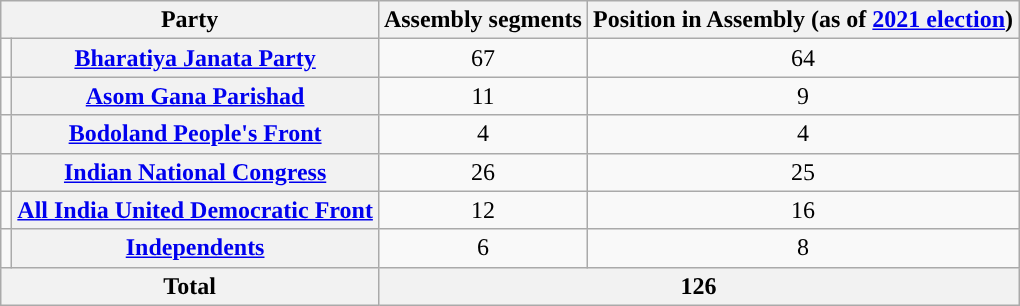<table class="wikitable" style="text-align:center">
<tr>
<th colspan=2>Party</th>
<th>Assembly segments</th>
<th>Position in Assembly (as of <a href='#'>2021 election</a>)</th>
</tr>
<tr>
<td></td>
<th><a href='#'>Bharatiya Janata Party</a></th>
<td>67</td>
<td>64</td>
</tr>
<tr>
<td></td>
<th><a href='#'>Asom Gana Parishad</a></th>
<td>11</td>
<td>9</td>
</tr>
<tr>
<td></td>
<th><a href='#'>Bodoland People's Front</a></th>
<td>4</td>
<td>4</td>
</tr>
<tr>
<td></td>
<th><a href='#'>Indian National Congress</a></th>
<td>26</td>
<td>25</td>
</tr>
<tr>
<td></td>
<th><a href='#'>All India United Democratic Front</a></th>
<td>12</td>
<td>16</td>
</tr>
<tr>
<td></td>
<th><a href='#'>Independents</a></th>
<td>6</td>
<td>8</td>
</tr>
<tr>
<th colspan=2>Total</th>
<th colspan=2>126</th>
</tr>
</table>
